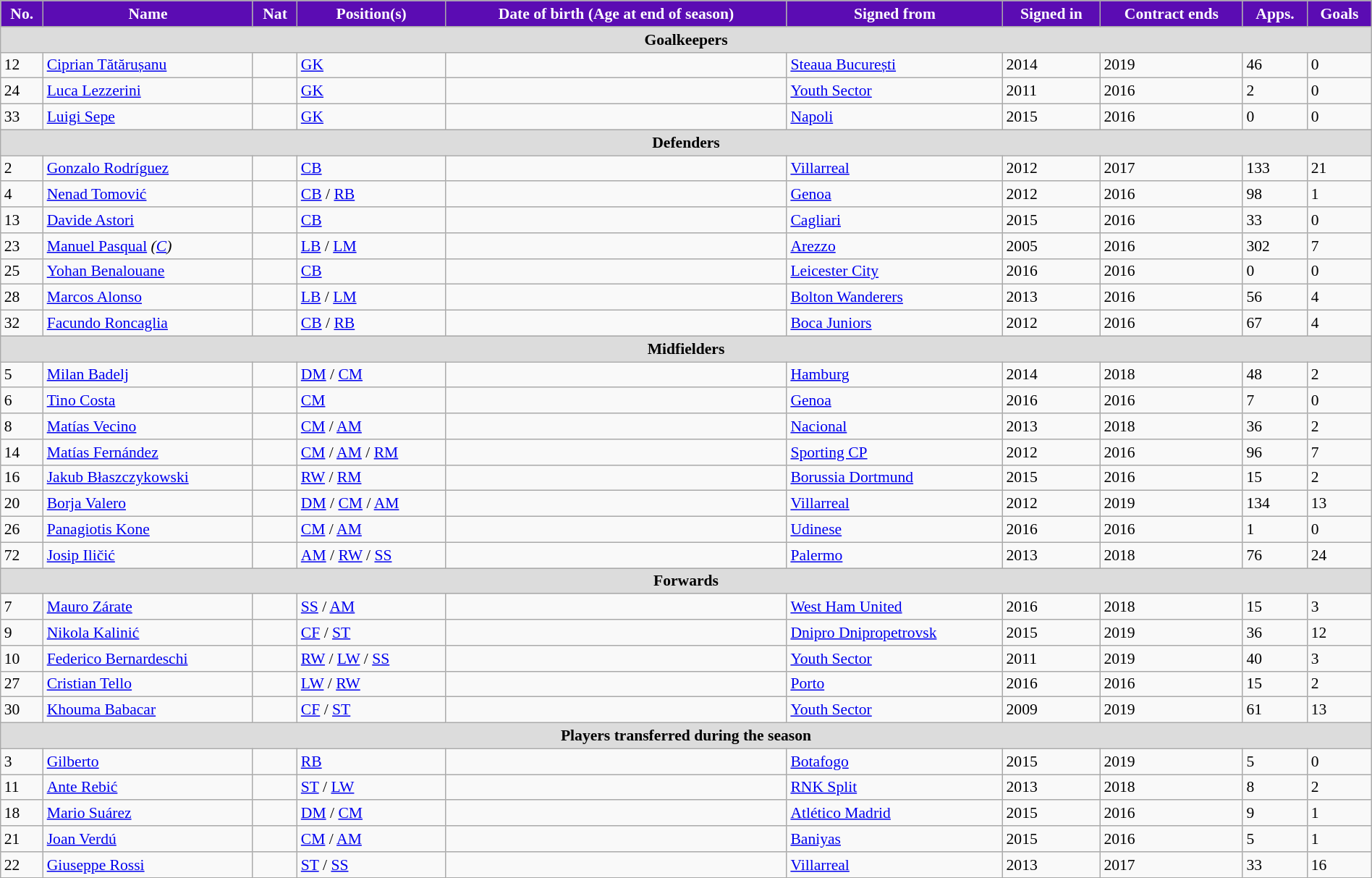<table class="wikitable" style="text-align:left; font-size:90%; width:100%;">
<tr>
<th style="background:#5B0CB3; color:white; text-align:center;">No.</th>
<th style="background:#5B0CB3; color:white; text-align:center;">Name</th>
<th style="background:#5B0CB3; color:white; text-align:center;">Nat</th>
<th style="background:#5B0CB3; color:white; text-align:center;">Position(s)</th>
<th style="background:#5B0CB3; color:white; text-align:center;">Date of birth (Age at end of season)</th>
<th style="background:#5B0CB3; color:white; text-align:center;">Signed from</th>
<th style="background:#5B0CB3; color:white; text-align:center;">Signed in</th>
<th style="background:#5B0CB3; color:white; text-align:center;">Contract ends</th>
<th style="background:#5B0CB3; color:white; text-align:center;">Apps.</th>
<th style="background:#5B0CB3; color:white; text-align:center;">Goals</th>
</tr>
<tr>
<th colspan=10 style="background:#DCDCDC; text-align:center;">Goalkeepers</th>
</tr>
<tr>
<td>12</td>
<td><a href='#'>Ciprian Tătărușanu</a></td>
<td></td>
<td><a href='#'>GK</a></td>
<td></td>
<td> <a href='#'>Steaua București</a></td>
<td>2014</td>
<td>2019</td>
<td>46</td>
<td>0</td>
</tr>
<tr>
<td>24</td>
<td><a href='#'>Luca Lezzerini</a></td>
<td></td>
<td><a href='#'>GK</a></td>
<td></td>
<td> <a href='#'>Youth Sector</a></td>
<td>2011</td>
<td>2016</td>
<td>2</td>
<td>0</td>
</tr>
<tr>
<td>33</td>
<td><a href='#'>Luigi Sepe</a></td>
<td></td>
<td><a href='#'>GK</a></td>
<td></td>
<td> <a href='#'>Napoli</a></td>
<td>2015</td>
<td>2016</td>
<td>0</td>
<td>0</td>
</tr>
<tr>
<th colspan=10 style="background:#DCDCDC; text-align:center;">Defenders</th>
</tr>
<tr>
<td>2</td>
<td><a href='#'>Gonzalo Rodríguez</a></td>
<td></td>
<td><a href='#'>CB</a></td>
<td></td>
<td> <a href='#'>Villarreal</a></td>
<td>2012</td>
<td>2017</td>
<td>133</td>
<td>21</td>
</tr>
<tr>
<td>4</td>
<td><a href='#'>Nenad Tomović</a></td>
<td></td>
<td><a href='#'>CB</a> / <a href='#'>RB</a></td>
<td></td>
<td> <a href='#'>Genoa</a></td>
<td>2012</td>
<td>2016</td>
<td>98</td>
<td>1</td>
</tr>
<tr>
<td>13</td>
<td><a href='#'>Davide Astori</a></td>
<td></td>
<td><a href='#'>CB</a></td>
<td></td>
<td> <a href='#'>Cagliari</a></td>
<td>2015</td>
<td>2016</td>
<td>33</td>
<td>0</td>
</tr>
<tr>
<td>23</td>
<td><a href='#'>Manuel Pasqual</a> <em>(<a href='#'>C</a>)</em></td>
<td></td>
<td><a href='#'>LB</a> / <a href='#'>LM</a></td>
<td></td>
<td> <a href='#'>Arezzo</a></td>
<td>2005</td>
<td>2016</td>
<td>302</td>
<td>7</td>
</tr>
<tr>
<td>25</td>
<td><a href='#'>Yohan Benalouane</a></td>
<td></td>
<td><a href='#'>CB</a></td>
<td></td>
<td> <a href='#'>Leicester City</a></td>
<td>2016</td>
<td>2016</td>
<td>0</td>
<td>0</td>
</tr>
<tr>
<td>28</td>
<td><a href='#'>Marcos Alonso</a></td>
<td></td>
<td><a href='#'>LB</a> / <a href='#'>LM</a></td>
<td></td>
<td> <a href='#'>Bolton Wanderers</a></td>
<td>2013</td>
<td>2016</td>
<td>56</td>
<td>4</td>
</tr>
<tr>
<td>32</td>
<td><a href='#'>Facundo Roncaglia</a></td>
<td></td>
<td><a href='#'>CB</a> / <a href='#'>RB</a></td>
<td></td>
<td> <a href='#'>Boca Juniors</a></td>
<td>2012</td>
<td>2016</td>
<td>67</td>
<td>4</td>
</tr>
<tr>
<th colspan=10 style="background:#DCDCDC; text-align:center;">Midfielders</th>
</tr>
<tr>
<td>5</td>
<td><a href='#'>Milan Badelj</a></td>
<td></td>
<td><a href='#'>DM</a> / <a href='#'>CM</a></td>
<td></td>
<td> <a href='#'>Hamburg</a></td>
<td>2014</td>
<td>2018</td>
<td>48</td>
<td>2</td>
</tr>
<tr>
<td>6</td>
<td><a href='#'>Tino Costa</a></td>
<td></td>
<td><a href='#'>CM</a></td>
<td></td>
<td> <a href='#'>Genoa</a></td>
<td>2016</td>
<td>2016</td>
<td>7</td>
<td>0</td>
</tr>
<tr>
<td>8</td>
<td><a href='#'>Matías Vecino</a></td>
<td></td>
<td><a href='#'>CM</a> / <a href='#'>AM</a></td>
<td></td>
<td> <a href='#'>Nacional</a></td>
<td>2013</td>
<td>2018</td>
<td>36</td>
<td>2</td>
</tr>
<tr>
<td>14</td>
<td><a href='#'>Matías Fernández</a></td>
<td></td>
<td><a href='#'>CM</a> / <a href='#'>AM</a> / <a href='#'>RM</a></td>
<td></td>
<td> <a href='#'>Sporting CP</a></td>
<td>2012</td>
<td>2016</td>
<td>96</td>
<td>7</td>
</tr>
<tr>
<td>16</td>
<td><a href='#'>Jakub Błaszczykowski</a></td>
<td></td>
<td><a href='#'>RW</a> / <a href='#'>RM</a></td>
<td></td>
<td> <a href='#'>Borussia Dortmund</a></td>
<td>2015</td>
<td>2016</td>
<td>15</td>
<td>2</td>
</tr>
<tr>
<td>20</td>
<td><a href='#'>Borja Valero</a></td>
<td></td>
<td><a href='#'>DM</a> / <a href='#'>CM</a> / <a href='#'>AM</a></td>
<td></td>
<td> <a href='#'>Villarreal</a></td>
<td>2012</td>
<td>2019</td>
<td>134</td>
<td>13</td>
</tr>
<tr>
<td>26</td>
<td><a href='#'>Panagiotis Kone</a></td>
<td></td>
<td><a href='#'>CM</a> / <a href='#'>AM</a></td>
<td></td>
<td> <a href='#'>Udinese</a></td>
<td>2016</td>
<td>2016</td>
<td>1</td>
<td>0</td>
</tr>
<tr>
<td>72</td>
<td><a href='#'>Josip Iličić</a></td>
<td></td>
<td><a href='#'>AM</a> / <a href='#'>RW</a> / <a href='#'>SS</a></td>
<td></td>
<td> <a href='#'>Palermo</a></td>
<td>2013</td>
<td>2018</td>
<td>76</td>
<td>24</td>
</tr>
<tr>
<th colspan=10 style="background:#DCDCDC; text-align:center;">Forwards</th>
</tr>
<tr>
<td>7</td>
<td><a href='#'>Mauro Zárate</a></td>
<td></td>
<td><a href='#'>SS</a> / <a href='#'>AM</a></td>
<td></td>
<td> <a href='#'>West Ham United</a></td>
<td>2016</td>
<td>2018</td>
<td>15</td>
<td>3</td>
</tr>
<tr>
<td>9</td>
<td><a href='#'>Nikola Kalinić</a></td>
<td></td>
<td><a href='#'>CF</a> / <a href='#'>ST</a></td>
<td></td>
<td> <a href='#'>Dnipro Dnipropetrovsk</a></td>
<td>2015</td>
<td>2019</td>
<td>36</td>
<td>12</td>
</tr>
<tr>
<td>10</td>
<td><a href='#'>Federico Bernardeschi</a></td>
<td></td>
<td><a href='#'>RW</a> / <a href='#'>LW</a> / <a href='#'>SS</a></td>
<td></td>
<td> <a href='#'>Youth Sector</a></td>
<td>2011</td>
<td>2019</td>
<td>40</td>
<td>3</td>
</tr>
<tr>
<td>27</td>
<td><a href='#'>Cristian Tello</a></td>
<td></td>
<td><a href='#'>LW</a> / <a href='#'>RW</a></td>
<td></td>
<td> <a href='#'>Porto</a></td>
<td>2016</td>
<td>2016</td>
<td>15</td>
<td>2</td>
</tr>
<tr>
<td>30</td>
<td><a href='#'>Khouma Babacar</a></td>
<td></td>
<td><a href='#'>CF</a> / <a href='#'>ST</a></td>
<td></td>
<td> <a href='#'>Youth Sector</a></td>
<td>2009</td>
<td>2019</td>
<td>61</td>
<td>13</td>
</tr>
<tr>
<th colspan=10 style="background:#DCDCDC; text-align:center;">Players transferred during the season</th>
</tr>
<tr>
<td>3</td>
<td><a href='#'>Gilberto</a></td>
<td></td>
<td><a href='#'>RB</a></td>
<td></td>
<td> <a href='#'>Botafogo</a></td>
<td>2015</td>
<td>2019</td>
<td>5</td>
<td>0</td>
</tr>
<tr>
<td>11</td>
<td><a href='#'>Ante Rebić</a></td>
<td></td>
<td><a href='#'>ST</a> / <a href='#'>LW</a></td>
<td></td>
<td> <a href='#'>RNK Split</a></td>
<td>2013</td>
<td>2018</td>
<td>8</td>
<td>2</td>
</tr>
<tr>
<td>18</td>
<td><a href='#'>Mario Suárez</a></td>
<td></td>
<td><a href='#'>DM</a> / <a href='#'>CM</a></td>
<td></td>
<td> <a href='#'>Atlético Madrid</a></td>
<td>2015</td>
<td>2016</td>
<td>9</td>
<td>1</td>
</tr>
<tr>
<td>21</td>
<td><a href='#'>Joan Verdú</a></td>
<td></td>
<td><a href='#'>CM</a> / <a href='#'>AM</a></td>
<td></td>
<td> <a href='#'>Baniyas</a></td>
<td>2015</td>
<td>2016</td>
<td>5</td>
<td>1</td>
</tr>
<tr>
<td>22</td>
<td><a href='#'>Giuseppe Rossi</a></td>
<td></td>
<td><a href='#'>ST</a> / <a href='#'>SS</a></td>
<td></td>
<td> <a href='#'>Villarreal</a></td>
<td>2013</td>
<td>2017</td>
<td>33</td>
<td>16</td>
</tr>
</table>
